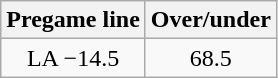<table class="wikitable">
<tr align="center">
<th style=>Pregame line</th>
<th style=>Over/under</th>
</tr>
<tr align="center">
<td>LA −14.5</td>
<td>68.5</td>
</tr>
</table>
